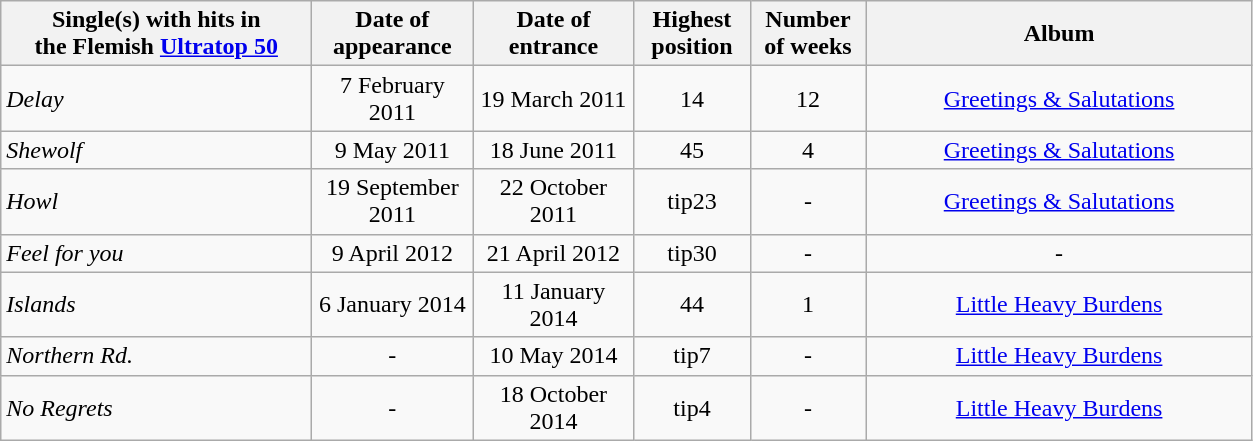<table class="wikitable" style="text-align: center">
<tr>
<th style="width:200px;">Single(s) with hits in<br> the Flemish <a href='#'>Ultratop 50</a></th>
<th style="width:100px;">Date of<br>appearance</th>
<th style="width:100px;">Date of<br>entrance</th>
<th style="width:70px;">Highest<br>position</th>
<th style="width:70px;">Number<br>of weeks</th>
<th style="width:250px;">Album</th>
</tr>
<tr>
<td align="left"><em>Delay</em></td>
<td>7 February 2011</td>
<td>19 March 2011</td>
<td>14</td>
<td>12</td>
<td><a href='#'>Greetings & Salutations</a></td>
</tr>
<tr>
<td align="left"><em>Shewolf</em></td>
<td>9 May 2011</td>
<td>18 June 2011</td>
<td>45</td>
<td>4</td>
<td><a href='#'>Greetings & Salutations</a></td>
</tr>
<tr>
<td align="left"><em>Howl</em></td>
<td>19 September 2011</td>
<td>22 October 2011</td>
<td>tip23</td>
<td>-</td>
<td><a href='#'>Greetings & Salutations</a></td>
</tr>
<tr>
<td align="left"><em>Feel for you</em></td>
<td>9 April 2012</td>
<td>21 April 2012</td>
<td>tip30</td>
<td>-</td>
<td>-</td>
</tr>
<tr>
<td align="left"><em>Islands</em></td>
<td>6 January 2014</td>
<td>11 January 2014</td>
<td>44</td>
<td>1</td>
<td><a href='#'>Little Heavy Burdens</a></td>
</tr>
<tr>
<td align="left"><em>Northern Rd.</em></td>
<td>-</td>
<td>10 May 2014</td>
<td>tip7</td>
<td>-</td>
<td><a href='#'>Little Heavy Burdens</a></td>
</tr>
<tr>
<td align="left"><em>No Regrets</em></td>
<td>-</td>
<td>18 October 2014</td>
<td>tip4</td>
<td>-</td>
<td><a href='#'>Little Heavy Burdens</a></td>
</tr>
</table>
